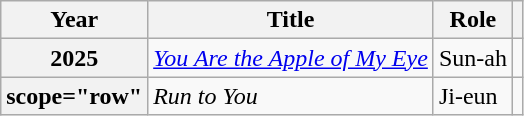<table class="wikitable plainrowheaders">
<tr>
<th scope="col">Year</th>
<th scope="col">Title</th>
<th scope="col">Role</th>
<th scope="col" class="unsortable"></th>
</tr>
<tr>
<th scope="row">2025</th>
<td><em><a href='#'>You Are the Apple of My Eye</a></em></td>
<td>Sun-ah</td>
<td style="text-align:center"></td>
</tr>
<tr>
<th>scope="row" </th>
<td><em>Run to You</em></td>
<td>Ji-eun</td>
<td style="text-align:center"></td>
</tr>
</table>
